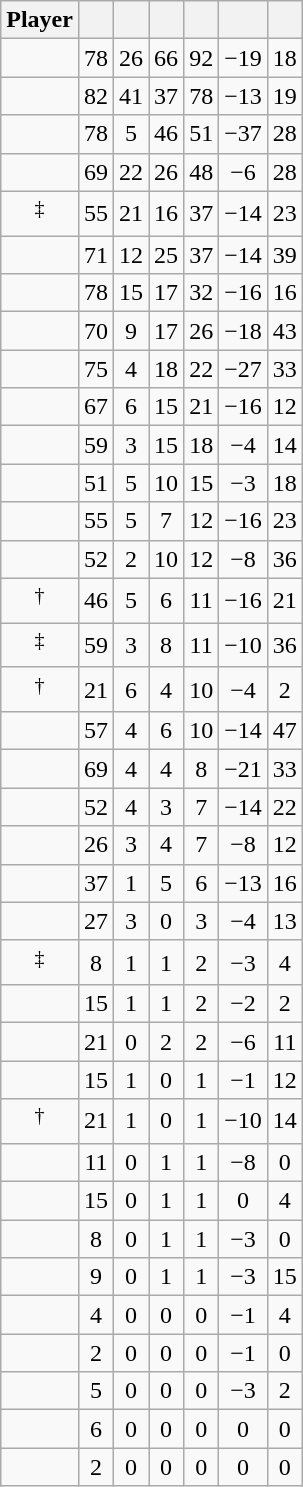<table class="wikitable sortable" style="text-align:center;">
<tr>
<th>Player</th>
<th></th>
<th></th>
<th></th>
<th></th>
<th data-sort-type="number"></th>
<th></th>
</tr>
<tr>
<td></td>
<td>78</td>
<td>26</td>
<td>66</td>
<td>92</td>
<td>−19</td>
<td>18</td>
</tr>
<tr>
<td></td>
<td>82</td>
<td>41</td>
<td>37</td>
<td>78</td>
<td>−13</td>
<td>19</td>
</tr>
<tr>
<td></td>
<td>78</td>
<td>5</td>
<td>46</td>
<td>51</td>
<td>−37</td>
<td>28</td>
</tr>
<tr>
<td></td>
<td>69</td>
<td>22</td>
<td>26</td>
<td>48</td>
<td>−6</td>
<td>28</td>
</tr>
<tr>
<td><sup>‡</sup></td>
<td>55</td>
<td>21</td>
<td>16</td>
<td>37</td>
<td>−14</td>
<td>23</td>
</tr>
<tr>
<td></td>
<td>71</td>
<td>12</td>
<td>25</td>
<td>37</td>
<td>−14</td>
<td>39</td>
</tr>
<tr>
<td></td>
<td>78</td>
<td>15</td>
<td>17</td>
<td>32</td>
<td>−16</td>
<td>16</td>
</tr>
<tr>
<td></td>
<td>70</td>
<td>9</td>
<td>17</td>
<td>26</td>
<td>−18</td>
<td>43</td>
</tr>
<tr>
<td></td>
<td>75</td>
<td>4</td>
<td>18</td>
<td>22</td>
<td>−27</td>
<td>33</td>
</tr>
<tr>
<td></td>
<td>67</td>
<td>6</td>
<td>15</td>
<td>21</td>
<td>−16</td>
<td>12</td>
</tr>
<tr>
<td></td>
<td>59</td>
<td>3</td>
<td>15</td>
<td>18</td>
<td>−4</td>
<td>14</td>
</tr>
<tr>
<td></td>
<td>51</td>
<td>5</td>
<td>10</td>
<td>15</td>
<td>−3</td>
<td>18</td>
</tr>
<tr>
<td></td>
<td>55</td>
<td>5</td>
<td>7</td>
<td>12</td>
<td>−16</td>
<td>23</td>
</tr>
<tr>
<td></td>
<td>52</td>
<td>2</td>
<td>10</td>
<td>12</td>
<td>−8</td>
<td>36</td>
</tr>
<tr>
<td><sup>†</sup></td>
<td>46</td>
<td>5</td>
<td>6</td>
<td>11</td>
<td>−16</td>
<td>21</td>
</tr>
<tr>
<td><sup>‡</sup></td>
<td>59</td>
<td>3</td>
<td>8</td>
<td>11</td>
<td>−10</td>
<td>36</td>
</tr>
<tr>
<td><sup>†</sup></td>
<td>21</td>
<td>6</td>
<td>4</td>
<td>10</td>
<td>−4</td>
<td>2</td>
</tr>
<tr>
<td></td>
<td>57</td>
<td>4</td>
<td>6</td>
<td>10</td>
<td>−14</td>
<td>47</td>
</tr>
<tr>
<td></td>
<td>69</td>
<td>4</td>
<td>4</td>
<td>8</td>
<td>−21</td>
<td>33</td>
</tr>
<tr>
<td></td>
<td>52</td>
<td>4</td>
<td>3</td>
<td>7</td>
<td>−14</td>
<td>22</td>
</tr>
<tr>
<td></td>
<td>26</td>
<td>3</td>
<td>4</td>
<td>7</td>
<td>−8</td>
<td>12</td>
</tr>
<tr>
<td></td>
<td>37</td>
<td>1</td>
<td>5</td>
<td>6</td>
<td>−13</td>
<td>16</td>
</tr>
<tr>
<td></td>
<td>27</td>
<td>3</td>
<td>0</td>
<td>3</td>
<td>−4</td>
<td>13</td>
</tr>
<tr>
<td><sup>‡</sup></td>
<td>8</td>
<td>1</td>
<td>1</td>
<td>2</td>
<td>−3</td>
<td>4</td>
</tr>
<tr>
<td></td>
<td>15</td>
<td>1</td>
<td>1</td>
<td>2</td>
<td>−2</td>
<td>2</td>
</tr>
<tr>
<td></td>
<td>21</td>
<td>0</td>
<td>2</td>
<td>2</td>
<td>−6</td>
<td>11</td>
</tr>
<tr>
<td></td>
<td>15</td>
<td>1</td>
<td>0</td>
<td>1</td>
<td>−1</td>
<td>12</td>
</tr>
<tr>
<td><sup>†</sup></td>
<td>21</td>
<td>1</td>
<td>0</td>
<td>1</td>
<td>−10</td>
<td>14</td>
</tr>
<tr>
<td></td>
<td>11</td>
<td>0</td>
<td>1</td>
<td>1</td>
<td>−8</td>
<td>0</td>
</tr>
<tr>
<td></td>
<td>15</td>
<td>0</td>
<td>1</td>
<td>1</td>
<td>0</td>
<td>4</td>
</tr>
<tr>
<td></td>
<td>8</td>
<td>0</td>
<td>1</td>
<td>1</td>
<td>−3</td>
<td>0</td>
</tr>
<tr>
<td></td>
<td>9</td>
<td>0</td>
<td>1</td>
<td>1</td>
<td>−3</td>
<td>15</td>
</tr>
<tr>
<td></td>
<td>4</td>
<td>0</td>
<td>0</td>
<td>0</td>
<td>−1</td>
<td>4</td>
</tr>
<tr>
<td></td>
<td>2</td>
<td>0</td>
<td>0</td>
<td>0</td>
<td>−1</td>
<td>0</td>
</tr>
<tr>
<td></td>
<td>5</td>
<td>0</td>
<td>0</td>
<td>0</td>
<td>−3</td>
<td>2</td>
</tr>
<tr>
<td></td>
<td>6</td>
<td>0</td>
<td>0</td>
<td>0</td>
<td>0</td>
<td>0</td>
</tr>
<tr>
<td></td>
<td>2</td>
<td>0</td>
<td>0</td>
<td>0</td>
<td>0</td>
<td>0</td>
</tr>
</table>
